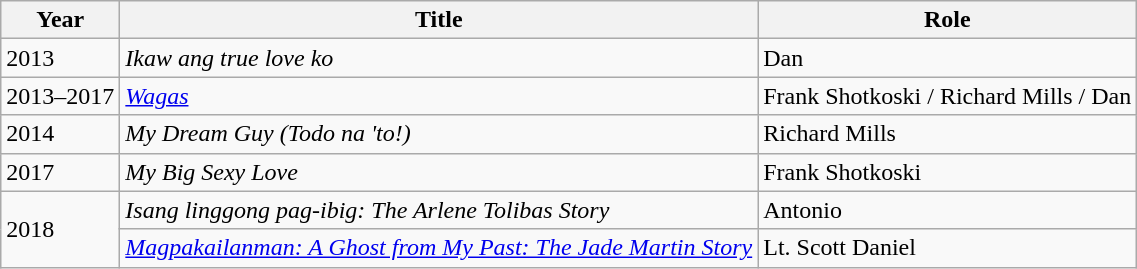<table class="wikitable sortable">
<tr>
<th>Year</th>
<th>Title</th>
<th>Role</th>
</tr>
<tr>
<td>2013</td>
<td><em>Ikaw ang true love ko</em></td>
<td>Dan</td>
</tr>
<tr>
<td>2013–2017</td>
<td><em><a href='#'>Wagas</a></em></td>
<td>Frank Shotkoski / Richard Mills / Dan</td>
</tr>
<tr>
<td>2014</td>
<td><em>My Dream Guy (Todo na 'to!)</em></td>
<td>Richard Mills</td>
</tr>
<tr>
<td>2017</td>
<td><em>My Big Sexy Love</em></td>
<td>Frank Shotkoski</td>
</tr>
<tr>
<td rowspan="2">2018</td>
<td><em>Isang linggong pag-ibig: The Arlene Tolibas Story</em></td>
<td>Antonio</td>
</tr>
<tr>
<td><em><a href='#'>Magpakailanman: A Ghost from My Past: The Jade Martin Story</a></em></td>
<td>Lt. Scott Daniel</td>
</tr>
</table>
